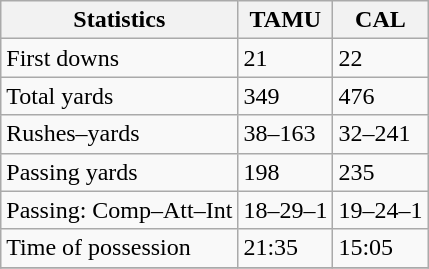<table class="wikitable">
<tr>
<th>Statistics</th>
<th>TAMU</th>
<th>CAL</th>
</tr>
<tr>
<td>First downs</td>
<td>21</td>
<td>22</td>
</tr>
<tr>
<td>Total yards</td>
<td>349</td>
<td>476</td>
</tr>
<tr>
<td>Rushes–yards</td>
<td>38–163</td>
<td>32–241</td>
</tr>
<tr>
<td>Passing yards</td>
<td>198</td>
<td>235</td>
</tr>
<tr>
<td>Passing: Comp–Att–Int</td>
<td>18–29–1</td>
<td>19–24–1</td>
</tr>
<tr>
<td>Time of possession</td>
<td>21:35</td>
<td>15:05</td>
</tr>
<tr>
</tr>
</table>
